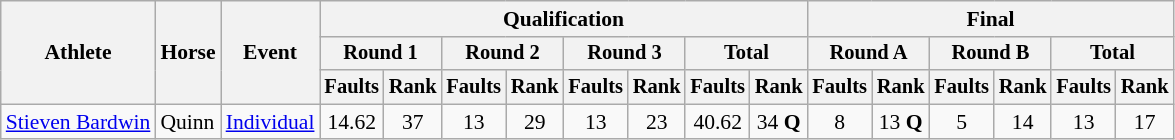<table class=wikitable style=font-size:90%;text-align:center>
<tr>
<th rowspan=3>Athlete</th>
<th rowspan=3>Horse</th>
<th rowspan=3>Event</th>
<th colspan=8>Qualification</th>
<th colspan=6>Final</th>
</tr>
<tr style=font-size:95%>
<th colspan=2>Round 1</th>
<th colspan=2>Round 2</th>
<th colspan=2>Round 3</th>
<th colspan=2>Total</th>
<th colspan=2>Round A</th>
<th colspan=2>Round B</th>
<th colspan=2>Total</th>
</tr>
<tr style=font-size:95%>
<th>Faults</th>
<th>Rank</th>
<th>Faults</th>
<th>Rank</th>
<th>Faults</th>
<th>Rank</th>
<th>Faults</th>
<th>Rank</th>
<th>Faults</th>
<th>Rank</th>
<th>Faults</th>
<th>Rank</th>
<th>Faults</th>
<th>Rank</th>
</tr>
<tr>
<td align=left><a href='#'>Stieven Bardwin</a></td>
<td align=left>Quinn</td>
<td align=left><a href='#'>Individual</a></td>
<td>14.62</td>
<td>37</td>
<td>13</td>
<td>29</td>
<td>13</td>
<td>23</td>
<td>40.62</td>
<td>34 <strong>Q</strong></td>
<td>8</td>
<td>13 <strong>Q</strong></td>
<td>5</td>
<td>14</td>
<td>13</td>
<td>17</td>
</tr>
</table>
